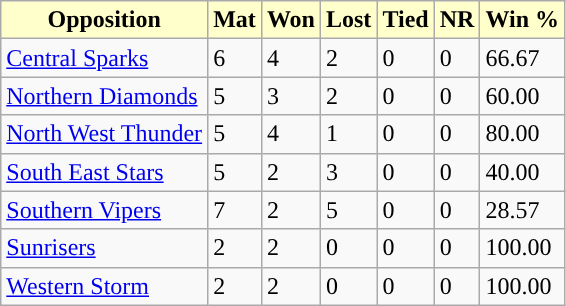<table class="wikitable sortable">
<tr>
<th style="background:#ffc;">Opposition</th>
<th style="background:#ffc;">Mat</th>
<th style="background:#ffc;">Won</th>
<th style="background:#ffc;">Lost</th>
<th style="background:#ffc;">Tied</th>
<th style="background:#ffc;">NR</th>
<th style="background:#ffc;">Win %</th>
</tr>
<tr>
<td><a href='#'>Central Sparks</a></td>
<td>6</td>
<td>4</td>
<td>2</td>
<td>0</td>
<td>0</td>
<td>66.67</td>
</tr>
<tr>
<td><a href='#'>Northern Diamonds</a></td>
<td>5</td>
<td>3</td>
<td>2</td>
<td>0</td>
<td>0</td>
<td>60.00</td>
</tr>
<tr>
<td><a href='#'>North West Thunder</a></td>
<td>5</td>
<td>4</td>
<td>1</td>
<td>0</td>
<td>0</td>
<td>80.00</td>
</tr>
<tr>
<td><a href='#'>South East Stars</a></td>
<td>5</td>
<td>2</td>
<td>3</td>
<td>0</td>
<td>0</td>
<td>40.00</td>
</tr>
<tr>
<td><a href='#'>Southern Vipers</a></td>
<td>7</td>
<td>2</td>
<td>5</td>
<td>0</td>
<td>0</td>
<td>28.57</td>
</tr>
<tr>
<td><a href='#'>Sunrisers</a></td>
<td>2</td>
<td>2</td>
<td>0</td>
<td>0</td>
<td>0</td>
<td>100.00</td>
</tr>
<tr>
<td><a href='#'>Western Storm</a></td>
<td>2</td>
<td>2</td>
<td>0</td>
<td>0</td>
<td>0</td>
<td>100.00</td>
</tr>
</table>
